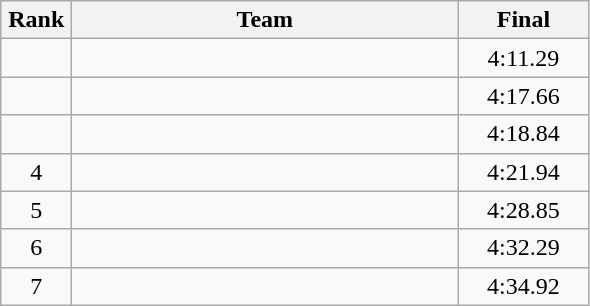<table class=wikitable style="text-align:center">
<tr>
<th width=40>Rank</th>
<th width=250>Team</th>
<th width=80>Final</th>
</tr>
<tr>
<td></td>
<td align=left></td>
<td>4:11.29</td>
</tr>
<tr>
<td></td>
<td align=left></td>
<td>4:17.66</td>
</tr>
<tr>
<td></td>
<td align=left></td>
<td>4:18.84</td>
</tr>
<tr>
<td>4</td>
<td align=left></td>
<td>4:21.94</td>
</tr>
<tr>
<td>5</td>
<td align=left></td>
<td>4:28.85</td>
</tr>
<tr>
<td>6</td>
<td align=left></td>
<td>4:32.29</td>
</tr>
<tr>
<td>7</td>
<td align=left></td>
<td>4:34.92</td>
</tr>
</table>
